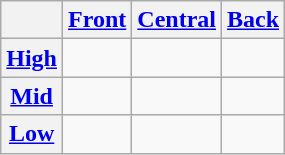<table class="wikitable" style=text-align:center>
<tr>
<th></th>
<th><a href='#'>Front</a></th>
<th><a href='#'>Central</a></th>
<th><a href='#'>Back</a></th>
</tr>
<tr>
<th><a href='#'>High</a></th>
<td> </td>
<td></td>
<td> </td>
</tr>
<tr>
<th><a href='#'>Mid</a></th>
<td></td>
<td></td>
<td> </td>
</tr>
<tr>
<th><a href='#'>Low</a></th>
<td>  </td>
<td> </td>
<td></td>
</tr>
</table>
